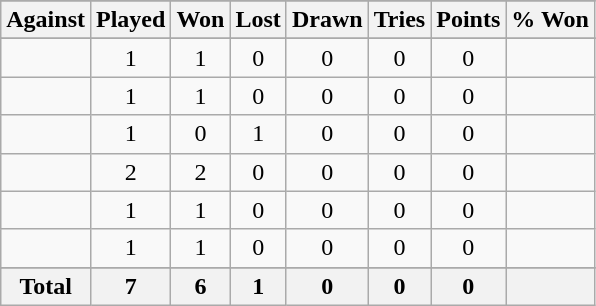<table class="sortable wikitable" style="text-align: center;">
<tr>
</tr>
<tr>
<th>Against</th>
<th>Played</th>
<th>Won</th>
<th>Lost</th>
<th>Drawn</th>
<th>Tries</th>
<th>Points</th>
<th>% Won</th>
</tr>
<tr bgcolor="#d0ffd0" align="center">
</tr>
<tr>
<td align="left"></td>
<td>1</td>
<td>1</td>
<td>0</td>
<td>0</td>
<td>0</td>
<td>0</td>
<td></td>
</tr>
<tr>
<td align="left"></td>
<td>1</td>
<td>1</td>
<td>0</td>
<td>0</td>
<td>0</td>
<td>0</td>
<td></td>
</tr>
<tr>
<td align="left"></td>
<td>1</td>
<td>0</td>
<td>1</td>
<td>0</td>
<td>0</td>
<td>0</td>
<td></td>
</tr>
<tr>
<td align="left"></td>
<td>2</td>
<td>2</td>
<td>0</td>
<td>0</td>
<td>0</td>
<td>0</td>
<td></td>
</tr>
<tr>
<td align="left"></td>
<td>1</td>
<td>1</td>
<td>0</td>
<td>0</td>
<td>0</td>
<td>0</td>
<td></td>
</tr>
<tr>
<td align="left"></td>
<td>1</td>
<td>1</td>
<td>0</td>
<td>0</td>
<td>0</td>
<td>0</td>
<td></td>
</tr>
<tr>
</tr>
<tr class="sortbottom">
<th>Total</th>
<th>7</th>
<th>6</th>
<th>1</th>
<th>0</th>
<th>0</th>
<th>0</th>
<th></th>
</tr>
</table>
